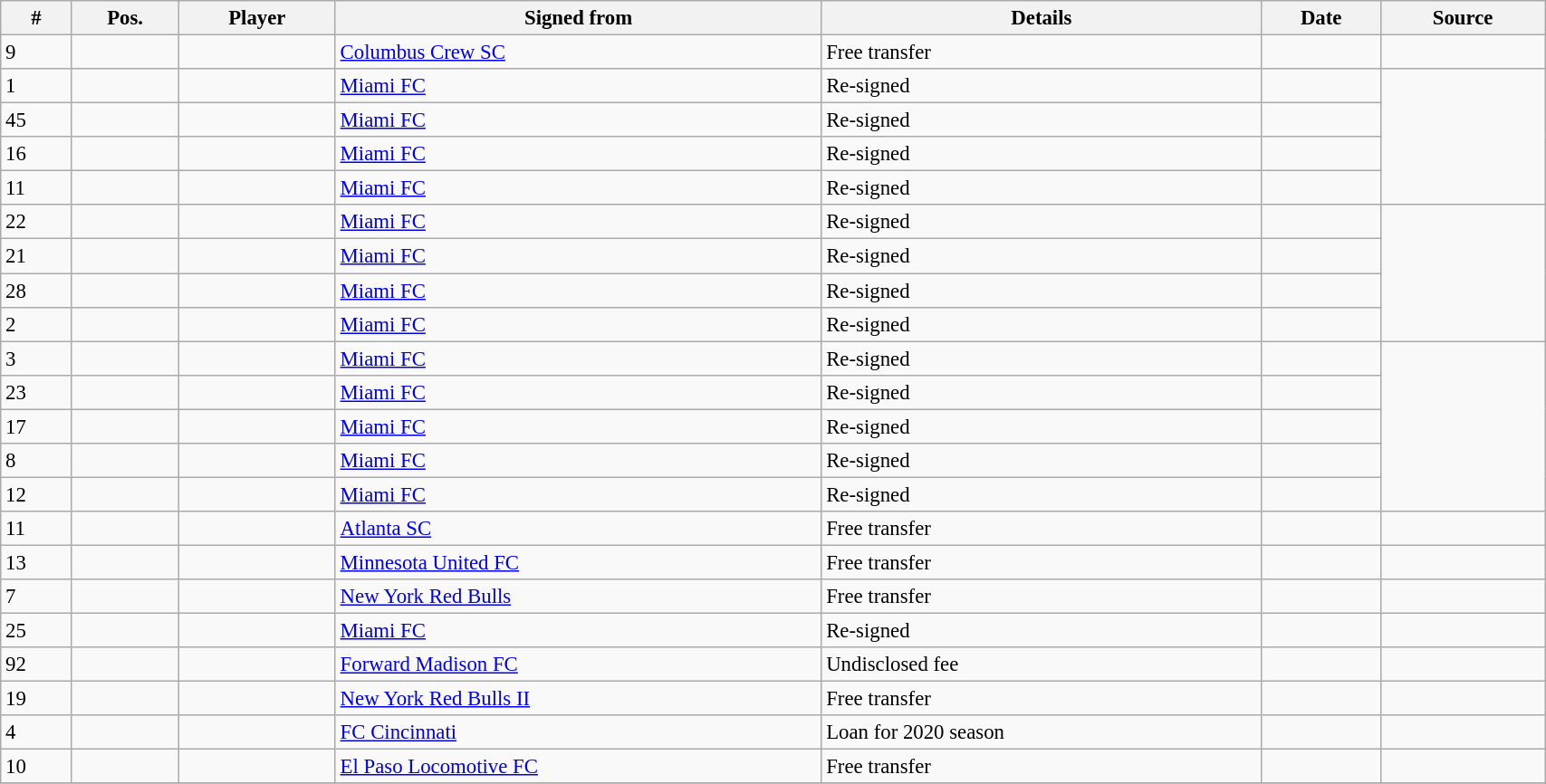<table class="wikitable sortable" style="width:90%; text-align:center; font-size:95%; text-align:left;">
<tr>
<th>#</th>
<th>Pos.</th>
<th>Player</th>
<th>Signed from</th>
<th>Details</th>
<th>Date</th>
<th>Source</th>
</tr>
<tr>
<td>9</td>
<td></td>
<td></td>
<td> <a href='#'>Columbus Crew SC</a></td>
<td>Free transfer</td>
<td></td>
<td></td>
</tr>
<tr>
<td>1</td>
<td></td>
<td></td>
<td> <a href='#'>Miami FC</a></td>
<td>Re-signed</td>
<td></td>
<td rowspan="4"></td>
</tr>
<tr>
<td>45</td>
<td></td>
<td></td>
<td> <a href='#'>Miami FC</a></td>
<td>Re-signed</td>
<td></td>
</tr>
<tr>
<td>16</td>
<td></td>
<td></td>
<td> <a href='#'>Miami FC</a></td>
<td>Re-signed</td>
<td></td>
</tr>
<tr>
<td>11</td>
<td></td>
<td></td>
<td> <a href='#'>Miami FC</a></td>
<td>Re-signed</td>
<td></td>
</tr>
<tr>
<td>22</td>
<td></td>
<td></td>
<td> <a href='#'>Miami FC</a></td>
<td>Re-signed</td>
<td></td>
<td rowspan="4"></td>
</tr>
<tr>
<td>21</td>
<td></td>
<td></td>
<td> <a href='#'>Miami FC</a></td>
<td>Re-signed</td>
<td></td>
</tr>
<tr>
<td>28</td>
<td></td>
<td></td>
<td> <a href='#'>Miami FC</a></td>
<td>Re-signed</td>
<td></td>
</tr>
<tr>
<td>2</td>
<td></td>
<td></td>
<td> <a href='#'>Miami FC</a></td>
<td>Re-signed</td>
<td></td>
</tr>
<tr>
<td>3</td>
<td></td>
<td></td>
<td> <a href='#'>Miami FC</a></td>
<td>Re-signed</td>
<td></td>
<td rowspan="5"></td>
</tr>
<tr>
<td>23</td>
<td></td>
<td></td>
<td> <a href='#'>Miami FC</a></td>
<td>Re-signed</td>
<td></td>
</tr>
<tr>
<td>17</td>
<td></td>
<td></td>
<td> <a href='#'>Miami FC</a></td>
<td>Re-signed</td>
<td></td>
</tr>
<tr>
<td>8</td>
<td></td>
<td></td>
<td> <a href='#'>Miami FC</a></td>
<td>Re-signed</td>
<td></td>
</tr>
<tr>
<td>12</td>
<td></td>
<td></td>
<td> <a href='#'>Miami FC</a></td>
<td>Re-signed</td>
<td></td>
</tr>
<tr>
<td>11</td>
<td></td>
<td></td>
<td> <a href='#'>Atlanta SC</a></td>
<td>Free transfer</td>
<td></td>
<td></td>
</tr>
<tr>
<td>13</td>
<td></td>
<td></td>
<td> <a href='#'>Minnesota United FC</a></td>
<td>Free transfer</td>
<td></td>
<td></td>
</tr>
<tr>
<td>7</td>
<td></td>
<td></td>
<td> <a href='#'>New York Red Bulls</a></td>
<td>Free transfer</td>
<td></td>
<td></td>
</tr>
<tr>
<td>25</td>
<td></td>
<td></td>
<td> <a href='#'>Miami FC</a></td>
<td>Re-signed</td>
<td></td>
<td></td>
</tr>
<tr>
<td>92</td>
<td></td>
<td></td>
<td> <a href='#'>Forward Madison FC</a></td>
<td>Undisclosed fee</td>
<td></td>
<td></td>
</tr>
<tr>
<td>19</td>
<td></td>
<td></td>
<td> <a href='#'>New York Red Bulls II</a></td>
<td>Free transfer</td>
<td></td>
<td></td>
</tr>
<tr>
<td>4</td>
<td></td>
<td></td>
<td> <a href='#'>FC Cincinnati</a></td>
<td>Loan for 2020 season</td>
<td></td>
<td></td>
</tr>
<tr>
<td>10</td>
<td></td>
<td></td>
<td> <a href='#'>El Paso Locomotive FC</a></td>
<td>Free transfer</td>
<td></td>
<td></td>
</tr>
<tr>
</tr>
</table>
